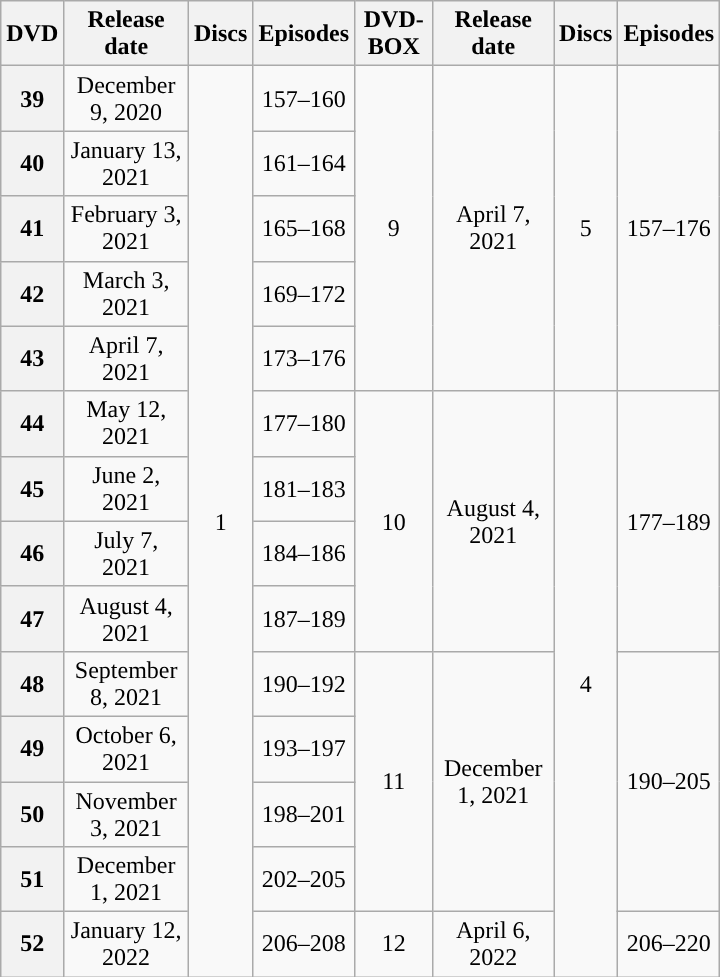<table class="wikitable" style="text-align: center; width: 38%;">
<tr>
<th scope="col" 175px;>DVD</th>
<th scope="col" 125px;>Release date</th>
<th scope="col">Discs</th>
<th scope="col">Episodes</th>
<th scope="col">DVD-BOX</th>
<th scope="col">Release date</th>
<th scope="col">Discs</th>
<th scope="col">Episodes</th>
</tr>
<tr>
<th scope="row">39</th>
<td>December 9, 2020</td>
<td rowspan="15">1</td>
<td>157–160</td>
<td rowspan="5">9</td>
<td rowspan="5">April 7, 2021</td>
<td rowspan="5">5</td>
<td rowspan="5">157–176</td>
</tr>
<tr>
<th scope="row">40</th>
<td>January 13, 2021</td>
<td>161–164</td>
</tr>
<tr>
<th scope="row">41</th>
<td>February 3, 2021</td>
<td>165–168</td>
</tr>
<tr>
<th scope="row">42</th>
<td>March 3, 2021</td>
<td>169–172</td>
</tr>
<tr>
<th scope="row">43</th>
<td>April 7, 2021</td>
<td>173–176</td>
</tr>
<tr>
<th scope="row">44</th>
<td>May 12, 2021</td>
<td>177–180</td>
<td rowspan="4">10</td>
<td rowspan="4">August 4, 2021</td>
<td rowspan="10">4</td>
<td rowspan="4">177–189</td>
</tr>
<tr>
<th scope="row">45</th>
<td>June 2, 2021</td>
<td>181–183</td>
</tr>
<tr>
<th scope="row">46</th>
<td>July 7, 2021</td>
<td>184–186</td>
</tr>
<tr>
<th scope="row">47</th>
<td>August 4, 2021</td>
<td>187–189</td>
</tr>
<tr>
<th scope="row">48</th>
<td>September 8, 2021</td>
<td>190–192</td>
<td rowspan="4">11</td>
<td rowspan="4">December 1, 2021</td>
<td rowspan="4">190–205</td>
</tr>
<tr>
<th scope="row">49</th>
<td>October 6, 2021</td>
<td>193–197</td>
</tr>
<tr>
<th scope="row">50</th>
<td>November 3, 2021</td>
<td>198–201</td>
</tr>
<tr>
<th scope="row">51</th>
<td>December 1, 2021</td>
<td>202–205</td>
</tr>
<tr>
<th scope="row">52</th>
<td>January 12, 2022</td>
<td>206–208</td>
<td rowspan="1">12</td>
<td rowspan="1">April 6, 2022</td>
<td rowspan="1">206–220</td>
</tr>
</table>
